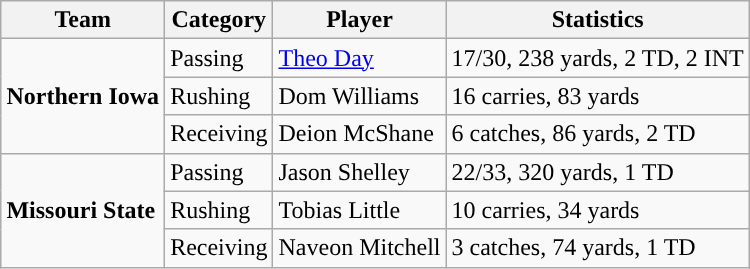<table class="wikitable" style="float: right;">
<tr>
<th>Team</th>
<th>Category</th>
<th>Player</th>
<th>Statistics</th>
</tr>
<tr>
<td rowspan=3><strong>Northern Iowa</strong></td>
<td>Passing</td>
<td><a href='#'>Theo Day</a></td>
<td>17/30, 238 yards, 2 TD, 2 INT</td>
</tr>
<tr>
<td>Rushing</td>
<td>Dom Williams</td>
<td>16 carries, 83 yards</td>
</tr>
<tr>
<td>Receiving</td>
<td>Deion McShane</td>
<td>6 catches, 86 yards, 2 TD</td>
</tr>
<tr>
<td rowspan=3><strong>Missouri State</strong></td>
<td>Passing</td>
<td>Jason Shelley</td>
<td>22/33, 320 yards, 1 TD</td>
</tr>
<tr>
<td>Rushing</td>
<td>Tobias Little</td>
<td>10 carries, 34 yards</td>
</tr>
<tr>
<td>Receiving</td>
<td>Naveon Mitchell</td>
<td>3 catches, 74 yards, 1 TD</td>
</tr>
</table>
